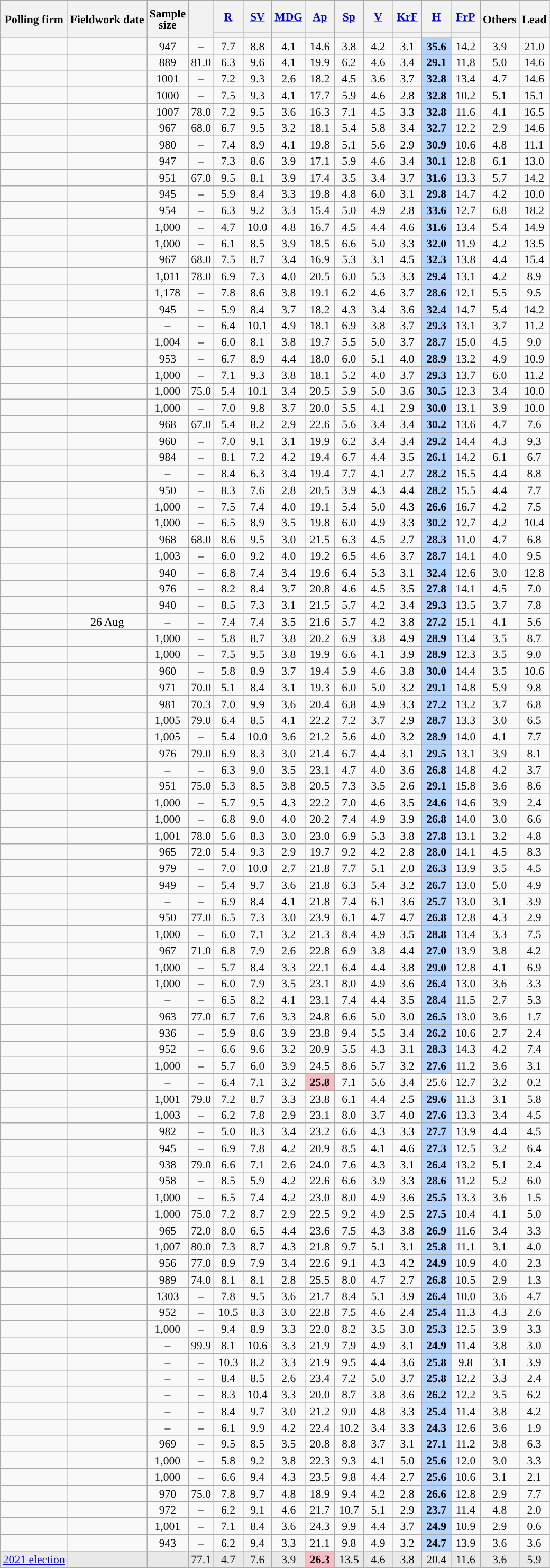<table class="wikitable sortable mw-datatable mw-collapsible mw-collapsed" style="text-align:center;font-size:90%;line-height:14px;">
<tr style="height:40px;">
<th rowspan="2">Polling firm</th>
<th rowspan="2">Fieldwork date</th>
<th rowspan="2">Sample<br>size</th>
<th rowspan="2"></th>
<th class="unsortable" style="width:30px;"><a href='#'>R</a></th>
<th class="unsortable" style="width:30px;"><a href='#'>SV</a></th>
<th><a href='#'>MDG</a></th>
<th class="unsortable" style="width:30px;"><a href='#'>Ap</a></th>
<th class="unsortable" style="width:30px;"><a href='#'>Sp</a></th>
<th class="unsortable" style="width:30px;"><a href='#'>V</a></th>
<th class="unsortable" style="width:30px;"><a href='#'>KrF</a></th>
<th class="unsortable" style="width:30px;"><a href='#'>H</a></th>
<th class="unsortable" style="width:30px;"><a href='#'>FrP</a></th>
<th class="unsortable" style="width:30px;" rowspan="2">Others</th>
<th style="width:30px;" rowspan="2">Lead</th>
</tr>
<tr>
<th style="background:"></th>
<th style="background:"></th>
<th style="background:"></th>
<th style="background:"></th>
<th style="background:"></th>
<th style="background:"></th>
<th style="background:"></th>
<th style="background:"></th>
<th style="background:"></th>
</tr>
<tr>
<td></td>
<td></td>
<td>947</td>
<td>–</td>
<td>7.7</td>
<td>8.8</td>
<td>4.1</td>
<td>14.6</td>
<td>3.8</td>
<td>4.2</td>
<td>3.1</td>
<td style="background:#B5D5FF;"><strong>35.6</strong></td>
<td>14.2</td>
<td>3.9</td>
<td style="background:">21.0</td>
</tr>
<tr>
<td></td>
<td></td>
<td>889</td>
<td>81.0</td>
<td>6.3</td>
<td>9.6</td>
<td>4.1</td>
<td>19.9</td>
<td>6.2</td>
<td>4.6</td>
<td>3.4</td>
<td style="background:#B5D5FF;"><strong>29.1</strong></td>
<td>11.8</td>
<td>5.0</td>
<td style="background:">14.6</td>
</tr>
<tr>
<td></td>
<td></td>
<td>1001</td>
<td>–</td>
<td>7.2</td>
<td>9.3</td>
<td>2.6</td>
<td>18.2</td>
<td>4.5</td>
<td>3.6</td>
<td>3.7</td>
<td style="background:#B5D5FF;"><strong>32.8</strong></td>
<td>13.4</td>
<td>4.7</td>
<td style="background:">14.6</td>
</tr>
<tr>
<td></td>
<td></td>
<td>1000</td>
<td>–</td>
<td>7.5</td>
<td>9.3</td>
<td>4.1</td>
<td>17.7</td>
<td>5.9</td>
<td>4.6</td>
<td>2.8</td>
<td style="background:#B5D5FF;"><strong>32.8</strong></td>
<td>10.2</td>
<td>5.1</td>
<td style="background:">15.1</td>
</tr>
<tr>
<td></td>
<td></td>
<td>1007</td>
<td>78.0</td>
<td>7.2</td>
<td>9.5</td>
<td>3.6</td>
<td>16.3</td>
<td>7.1</td>
<td>4.5</td>
<td>3.3</td>
<td style="background:#B5D5FF;"><strong>32.8</strong></td>
<td>11.6</td>
<td>4.1</td>
<td style="background:">16.5</td>
</tr>
<tr>
<td></td>
<td></td>
<td>967</td>
<td>68.0</td>
<td>6.7</td>
<td>9.5</td>
<td>3.2</td>
<td>18.1</td>
<td>5.4</td>
<td>5.8</td>
<td>3.4</td>
<td style="background:#B5D5FF;"><strong>32.7</strong></td>
<td>12.2</td>
<td>2.9</td>
<td style="background:">14.6</td>
</tr>
<tr>
<td></td>
<td></td>
<td>980</td>
<td>–</td>
<td>7.4</td>
<td>8.9</td>
<td>4.1</td>
<td>19.8</td>
<td>5.1</td>
<td>5.6</td>
<td>2.9</td>
<td style="background:#B5D5FF;"><strong>30.9</strong></td>
<td>10.6</td>
<td>4.8</td>
<td style="background:">11.1</td>
</tr>
<tr>
<td></td>
<td></td>
<td>947</td>
<td>–</td>
<td>7.3</td>
<td>8.6</td>
<td>3.9</td>
<td>17.1</td>
<td>5.9</td>
<td>4.6</td>
<td>3.4</td>
<td style="background:#B5D5FF;"><strong>30.1</strong></td>
<td>12.8</td>
<td>6.1</td>
<td style="background:">13.0</td>
</tr>
<tr>
<td></td>
<td></td>
<td>951</td>
<td>67.0</td>
<td>9.5</td>
<td>8.1</td>
<td>3.9</td>
<td>17.4</td>
<td>3.5</td>
<td>3.4</td>
<td>3.7</td>
<td style="background:#B5D5FF;"><strong>31.6</strong></td>
<td>13.3</td>
<td>5.7</td>
<td style="background:">14.2</td>
</tr>
<tr>
<td></td>
<td></td>
<td>945</td>
<td>–</td>
<td>5.9</td>
<td>8.4</td>
<td>3.3</td>
<td>19.8</td>
<td>4.8</td>
<td>6.0</td>
<td>3.1</td>
<td style="background:#B5D5FF;"><strong>29.8</strong></td>
<td>14.7</td>
<td>4.2</td>
<td style="background:">10.0</td>
</tr>
<tr>
<td></td>
<td></td>
<td>954</td>
<td>–</td>
<td>6.3</td>
<td>9.2</td>
<td>3.3</td>
<td>15.4</td>
<td>5.0</td>
<td>4.9</td>
<td>2.8</td>
<td style="background:#B5D5FF;"><strong>33.6</strong></td>
<td>12.7</td>
<td>6.8</td>
<td style="background:">18.2</td>
</tr>
<tr>
<td></td>
<td></td>
<td>1,000</td>
<td>–</td>
<td>4.7</td>
<td>10.0</td>
<td>4.8</td>
<td>16.7</td>
<td>4.5</td>
<td>4.4</td>
<td>4.6</td>
<td style="background:#B5D5FF;"><strong>31.6</strong></td>
<td>13.4</td>
<td>5.4</td>
<td style="background:">14.9</td>
</tr>
<tr>
<td></td>
<td></td>
<td>1,000</td>
<td>–</td>
<td>6.1</td>
<td>8.5</td>
<td>3.9</td>
<td>18.5</td>
<td>6.6</td>
<td>5.0</td>
<td>3.3</td>
<td style="background:#B5D5FF;"><strong>32.0</strong></td>
<td>11.9</td>
<td>4.2</td>
<td style="background:">13.5</td>
</tr>
<tr>
<td></td>
<td></td>
<td>967</td>
<td>68.0</td>
<td>7.5</td>
<td>8.7</td>
<td>3.4</td>
<td>16.9</td>
<td>5.3</td>
<td>3.1</td>
<td>4.5</td>
<td style="background:#B5D5FF;"><strong>32.3</strong></td>
<td>13.8</td>
<td>4.4</td>
<td style="background:">15.4</td>
</tr>
<tr>
<td></td>
<td></td>
<td>1,011</td>
<td>78.0</td>
<td>6.9</td>
<td>7.3</td>
<td>4.0</td>
<td>20.5</td>
<td>6.0</td>
<td>5.3</td>
<td>3.3</td>
<td style="background:#B5D5FF;"><strong>29.4</strong></td>
<td>13.1</td>
<td>4.2</td>
<td style="background:">8.9</td>
</tr>
<tr>
<td></td>
<td></td>
<td>1,178</td>
<td>–</td>
<td>7.8</td>
<td>8.6</td>
<td>3.8</td>
<td>19.1</td>
<td>6.2</td>
<td>4.6</td>
<td>3.7</td>
<td style="background:#B5D5FF;"><strong>28.6</strong></td>
<td>12.1</td>
<td>5.5</td>
<td style="background:">9.5</td>
</tr>
<tr>
<td></td>
<td></td>
<td>945</td>
<td>–</td>
<td>5.9</td>
<td>8.4</td>
<td>3.7</td>
<td>18.2</td>
<td>4.3</td>
<td>3.4</td>
<td>3.6</td>
<td style="background:#B5D5FF;"><strong>32.4</strong></td>
<td>14.7</td>
<td>5.4</td>
<td style="background:">14.2</td>
</tr>
<tr>
<td></td>
<td></td>
<td>–</td>
<td>–</td>
<td>6.4</td>
<td>10.1</td>
<td>4.9</td>
<td>18.1</td>
<td>6.9</td>
<td>3.8</td>
<td>3.7</td>
<td style="background:#B5D5FF;"><strong>29.3</strong></td>
<td>13.1</td>
<td>3.7</td>
<td style="background:">11.2</td>
</tr>
<tr>
<td></td>
<td></td>
<td>1,004</td>
<td>–</td>
<td>6.0</td>
<td>8.1</td>
<td>3.8</td>
<td>19.7</td>
<td>5.5</td>
<td>5.0</td>
<td>3.7</td>
<td style="background:#B5D5FF;"><strong>28.7</strong></td>
<td>15.0</td>
<td>4.5</td>
<td style="background:">9.0</td>
</tr>
<tr>
<td></td>
<td></td>
<td>953</td>
<td>–</td>
<td>6.7</td>
<td>8.9</td>
<td>4.4</td>
<td>18.0</td>
<td>6.0</td>
<td>5.1</td>
<td>4.0</td>
<td style="background:#B5D5FF;"><strong>28.9</strong></td>
<td>13.2</td>
<td>4.9</td>
<td style="background:">10.9</td>
</tr>
<tr>
<td></td>
<td></td>
<td>1,000</td>
<td>–</td>
<td>7.1</td>
<td>9.3</td>
<td>3.8</td>
<td>18.1</td>
<td>5.2</td>
<td>4.0</td>
<td>3.7</td>
<td style="background:#B5D5FF;"><strong>29.3</strong></td>
<td>13.7</td>
<td>6.0</td>
<td style="background:">11.2</td>
</tr>
<tr>
<td></td>
<td></td>
<td>1,000</td>
<td>75.0</td>
<td>5.4</td>
<td>10.1</td>
<td>3.4</td>
<td>20.5</td>
<td>5.9</td>
<td>5.0</td>
<td>3.6</td>
<td style="background:#B5D5FF;"><strong>30.5</strong></td>
<td>12.3</td>
<td>3.4</td>
<td style="background:">10.0</td>
</tr>
<tr>
<td></td>
<td></td>
<td>1,000</td>
<td>–</td>
<td>7.0</td>
<td>9.8</td>
<td>3.7</td>
<td>20.0</td>
<td>5.5</td>
<td>4.1</td>
<td>2.9</td>
<td style="background:#B5D5FF;"><strong>30.0</strong></td>
<td>13.1</td>
<td>3.9</td>
<td style="background:">10.0</td>
</tr>
<tr>
<td></td>
<td></td>
<td>968</td>
<td>67.0</td>
<td>5.4</td>
<td>8.2</td>
<td>2.9</td>
<td>22.6</td>
<td>5.6</td>
<td>3.4</td>
<td>3.4</td>
<td style="background:#B5D5FF;"><strong>30.2</strong></td>
<td>13.6</td>
<td>4.7</td>
<td style="background:">7.6</td>
</tr>
<tr>
<td></td>
<td></td>
<td>960</td>
<td>–</td>
<td>7.0</td>
<td>9.1</td>
<td>3.1</td>
<td>19.9</td>
<td>6.2</td>
<td>3.4</td>
<td>3.4</td>
<td style="background:#B5D5FF;"><strong>29.2</strong></td>
<td>14.4</td>
<td>4.3</td>
<td style="background:">9.3</td>
</tr>
<tr>
<td></td>
<td></td>
<td>984</td>
<td>–</td>
<td>8.1</td>
<td>7.2</td>
<td>4.2</td>
<td>19.4</td>
<td>6.7</td>
<td>4.4</td>
<td>3.5</td>
<td style="background:#B5D5FF;"><strong>26.1</strong></td>
<td>14.2</td>
<td>6.1</td>
<td style="background:">6.7</td>
</tr>
<tr>
<td></td>
<td></td>
<td>–</td>
<td>–</td>
<td>8.4</td>
<td>6.3</td>
<td>3.4</td>
<td>19.4</td>
<td>7.7</td>
<td>4.1</td>
<td>2.7</td>
<td style="background:#B5D5FF;"><strong>28.2</strong></td>
<td>15.5</td>
<td>4.4</td>
<td style="background:">8.8</td>
</tr>
<tr>
<td></td>
<td></td>
<td>950</td>
<td>–</td>
<td>8.3</td>
<td>7.6</td>
<td>2.8</td>
<td>20.5</td>
<td>3.9</td>
<td>4.3</td>
<td>4.4</td>
<td style="background:#B5D5FF;"><strong>28.2</strong></td>
<td>15.5</td>
<td>4.4</td>
<td style="background:">7.7</td>
</tr>
<tr>
<td></td>
<td></td>
<td>1,000</td>
<td>–</td>
<td>7.5</td>
<td>7.4</td>
<td>4.0</td>
<td>19.1</td>
<td>5.4</td>
<td>5.0</td>
<td>4.3</td>
<td style="background:#B5D5FF;"><strong>26.6</strong></td>
<td>16.7</td>
<td>4.2</td>
<td style="background:">7.5</td>
</tr>
<tr>
<td></td>
<td></td>
<td>1,000</td>
<td>–</td>
<td>6.5</td>
<td>8.9</td>
<td>3.5</td>
<td>19.8</td>
<td>6.0</td>
<td>4.9</td>
<td>3.3</td>
<td style="background:#B5D5FF;"><strong>30.2</strong></td>
<td>12.7</td>
<td>4.2</td>
<td style="background:">10.4</td>
</tr>
<tr>
<td></td>
<td></td>
<td>968</td>
<td>68.0</td>
<td>8.6</td>
<td>9.5</td>
<td>3.0</td>
<td>21.5</td>
<td>6.3</td>
<td>4.5</td>
<td>2.7</td>
<td style="background:#B5D5FF;"><strong>28.3</strong></td>
<td>11.0</td>
<td>4.7</td>
<td style="background:">6.8</td>
</tr>
<tr>
<td></td>
<td></td>
<td>1,003</td>
<td>–</td>
<td>6.0</td>
<td>9.2</td>
<td>4.0</td>
<td>19.2</td>
<td>6.5</td>
<td>4.6</td>
<td>3.7</td>
<td style="background:#B5D5FF;"><strong>28.7</strong></td>
<td>14.1</td>
<td>4.0</td>
<td style="background:">9.5</td>
</tr>
<tr>
<td></td>
<td></td>
<td>940</td>
<td>–</td>
<td>6.8</td>
<td>7.4</td>
<td>3.4</td>
<td>19.6</td>
<td>6.4</td>
<td>5.3</td>
<td>3.1</td>
<td style="background:#B5D5FF;"><strong>32.4</strong></td>
<td>12.6</td>
<td>3.0</td>
<td style="background:">12.8</td>
</tr>
<tr>
<td></td>
<td></td>
<td>976</td>
<td>–</td>
<td>8.2</td>
<td>8.4</td>
<td>3.7</td>
<td>20.8</td>
<td>4.6</td>
<td>4.5</td>
<td>3.5</td>
<td style="background:#B5D5FF;"><strong>27.8</strong></td>
<td>14.1</td>
<td>4.5</td>
<td style="background:">7.0</td>
</tr>
<tr>
<td></td>
<td></td>
<td>940</td>
<td>–</td>
<td>8.5</td>
<td>7.3</td>
<td>3.1</td>
<td>21.5</td>
<td>5.7</td>
<td>4.2</td>
<td>3.4</td>
<td style="background:#B5D5FF;"><strong>29.3</strong></td>
<td>13.5</td>
<td>3.7</td>
<td style="background:">7.8</td>
</tr>
<tr>
<td></td>
<td>26 Aug</td>
<td>–</td>
<td>–</td>
<td>7.4</td>
<td>7.4</td>
<td>3.5</td>
<td>21.6</td>
<td>5.7</td>
<td>4.2</td>
<td>3.8</td>
<td style="background:#B5D5FF;"><strong>27.2</strong></td>
<td>15.1</td>
<td>4.1</td>
<td style="background:">5.6</td>
</tr>
<tr>
<td></td>
<td></td>
<td>1,000</td>
<td>–</td>
<td>5.8</td>
<td>8.7</td>
<td>3.8</td>
<td>20.2</td>
<td>6.9</td>
<td>3.8</td>
<td>4.9</td>
<td style="background:#B5D5FF;"><strong>28.9</strong></td>
<td>13.4</td>
<td>3.5</td>
<td style="background:">8.7</td>
</tr>
<tr>
<td></td>
<td></td>
<td>1,000</td>
<td>–</td>
<td>7.5</td>
<td>9.5</td>
<td>3.8</td>
<td>19.9</td>
<td>6.6</td>
<td>4.1</td>
<td>3.9</td>
<td style="background:#B5D5FF;"><strong>28.9</strong></td>
<td>12.3</td>
<td>3.5</td>
<td style="background:">9.0</td>
</tr>
<tr>
<td></td>
<td></td>
<td>960</td>
<td>–</td>
<td>5.8</td>
<td>8.9</td>
<td>3.7</td>
<td>19.4</td>
<td>5.9</td>
<td>4.6</td>
<td>3.8</td>
<td style="background:#B5D5FF;"><strong>30.0</strong></td>
<td>14.4</td>
<td>3.5</td>
<td style="background:">10.6</td>
</tr>
<tr>
<td></td>
<td></td>
<td>971</td>
<td>70.0</td>
<td>5.1</td>
<td>8.4</td>
<td>3.1</td>
<td>19.3</td>
<td>6.0</td>
<td>5.0</td>
<td>3.2</td>
<td style="background:#B5D5FF;"><strong>29.1</strong></td>
<td>14.8</td>
<td>5.9</td>
<td style="background:">9.8</td>
</tr>
<tr>
<td></td>
<td></td>
<td>981</td>
<td>70.3</td>
<td>7.0</td>
<td>9.9</td>
<td>3.6</td>
<td>20.4</td>
<td>6.8</td>
<td>4.9</td>
<td>3.3</td>
<td style="background:#B5D5FF;"><strong>27.2</strong></td>
<td>13.2</td>
<td>3.7</td>
<td style="background:">6.8</td>
</tr>
<tr>
<td></td>
<td></td>
<td>1,005</td>
<td>79.0</td>
<td>6.4</td>
<td>8.5</td>
<td>4.1</td>
<td>22.2</td>
<td>7.2</td>
<td>3.7</td>
<td>2.9</td>
<td style="background:#B5D5FF;"><strong>28.7</strong></td>
<td>13.3</td>
<td>3.0</td>
<td style="background:">6.5</td>
</tr>
<tr>
<td></td>
<td></td>
<td>1,005</td>
<td>–</td>
<td>5.4</td>
<td>10.0</td>
<td>3.6</td>
<td>21.2</td>
<td>5.6</td>
<td>4.0</td>
<td>3.2</td>
<td style="background:#B5D5FF;"><strong>28.9</strong></td>
<td>14.0</td>
<td>4.1</td>
<td style="background:">7.7</td>
</tr>
<tr>
<td></td>
<td></td>
<td>976</td>
<td>79.0</td>
<td>6.9</td>
<td>8.3</td>
<td>3.0</td>
<td>21.4</td>
<td>6.7</td>
<td>4.4</td>
<td>3.1</td>
<td style="background:#B5D5FF;"><strong>29.5</strong></td>
<td>13.1</td>
<td>3.9</td>
<td style="background:">8.1</td>
</tr>
<tr>
<td></td>
<td></td>
<td>–</td>
<td>–</td>
<td>6.3</td>
<td>9.0</td>
<td>3.5</td>
<td>23.1</td>
<td>4.7</td>
<td>4.0</td>
<td>3.6</td>
<td style="background:#B5D5FF;"><strong>26.8</strong></td>
<td>14.8</td>
<td>4.2</td>
<td style="background:">3.7</td>
</tr>
<tr>
<td></td>
<td></td>
<td>951</td>
<td>75.0</td>
<td>5.3</td>
<td>8.5</td>
<td>3.8</td>
<td>20.5</td>
<td>7.3</td>
<td>3.5</td>
<td>2.6</td>
<td style="background:#B5D5FF;"><strong>29.1</strong></td>
<td>15.8</td>
<td>3.6</td>
<td style="background:">8.6</td>
</tr>
<tr>
<td></td>
<td></td>
<td>1,000</td>
<td>–</td>
<td>5.7</td>
<td>9.5</td>
<td>4.3</td>
<td>22.2</td>
<td>7.0</td>
<td>4.6</td>
<td>3.5</td>
<td style="background:#B5D5FF;"><strong>24.6</strong></td>
<td>14.6</td>
<td>3.9</td>
<td style="background:">2.4</td>
</tr>
<tr>
<td></td>
<td></td>
<td>1,000</td>
<td>–</td>
<td>6.8</td>
<td>9.0</td>
<td>4.0</td>
<td>20.2</td>
<td>7.4</td>
<td>4.9</td>
<td>3.9</td>
<td style="background:#B5D5FF;"><strong>26.8</strong></td>
<td>14.0</td>
<td>3.0</td>
<td style="background:">6.6</td>
</tr>
<tr>
<td></td>
<td></td>
<td>1,001</td>
<td>78.0</td>
<td>5.6</td>
<td>8.3</td>
<td>3.0</td>
<td>23.0</td>
<td>6.9</td>
<td>5.3</td>
<td>3.8</td>
<td style="background:#B5D5FF;"><strong>27.8</strong></td>
<td>13.1</td>
<td>3.2</td>
<td style="background:">4.8</td>
</tr>
<tr>
<td></td>
<td></td>
<td>965</td>
<td>72.0</td>
<td>5.4</td>
<td>9.3</td>
<td>2.9</td>
<td>19.7</td>
<td>9.2</td>
<td>4.2</td>
<td>2.8</td>
<td style="background:#B5D5FF;"><strong>28.0</strong></td>
<td>14.1</td>
<td>4.5</td>
<td style="background:">8.3</td>
</tr>
<tr>
<td></td>
<td></td>
<td>979</td>
<td>–</td>
<td>7.0</td>
<td>10.0</td>
<td>2.7</td>
<td>21.8</td>
<td>7.7</td>
<td>5.1</td>
<td>2.0</td>
<td style="background:#B5D5FF;"><strong>26.3</strong></td>
<td>13.9</td>
<td>3.5</td>
<td style="background:">4.5</td>
</tr>
<tr>
<td></td>
<td></td>
<td>949</td>
<td>–</td>
<td>5.4</td>
<td>9.7</td>
<td>3.6</td>
<td>21.8</td>
<td>6.3</td>
<td>5.4</td>
<td>3.2</td>
<td style="background:#B5D5FF;"><strong>26.7</strong></td>
<td>13.0</td>
<td>5.0</td>
<td style="background:">4.9</td>
</tr>
<tr>
<td></td>
<td></td>
<td>–</td>
<td>–</td>
<td>6.9</td>
<td>8.4</td>
<td>4.1</td>
<td>21.8</td>
<td>7.4</td>
<td>6.1</td>
<td>3.6</td>
<td style="background:#B5D5FF;"><strong>25.7</strong></td>
<td>13.0</td>
<td>3.1</td>
<td style="background:">3.9</td>
</tr>
<tr>
<td></td>
<td></td>
<td>950</td>
<td>77.0</td>
<td>6.5</td>
<td>7.3</td>
<td>3.0</td>
<td>23.9</td>
<td>6.1</td>
<td>4.7</td>
<td>4.7</td>
<td style="background:#B5D5FF;"><strong>26.8</strong></td>
<td>12.8</td>
<td>4.3</td>
<td style="background:">2.9</td>
</tr>
<tr>
<td></td>
<td></td>
<td>1,000</td>
<td>–</td>
<td>6.0</td>
<td>7.1</td>
<td>3.2</td>
<td>21.3</td>
<td>8.4</td>
<td>4.9</td>
<td>3.5</td>
<td style="background:#B5D5FF;"><strong>28.8</strong></td>
<td>13.4</td>
<td>3.3</td>
<td style="background:">7.5</td>
</tr>
<tr>
<td></td>
<td></td>
<td>967</td>
<td>71.0</td>
<td>6.8</td>
<td>7.9</td>
<td>2.6</td>
<td>22.8</td>
<td>6.9</td>
<td>3.8</td>
<td>4.4</td>
<td style="background:#B5D5FF;"><strong>27.0</strong></td>
<td>13.9</td>
<td>3.8</td>
<td style="background:">4.2</td>
</tr>
<tr>
<td></td>
<td></td>
<td>1,000</td>
<td>–</td>
<td>5.7</td>
<td>8.4</td>
<td>3.3</td>
<td>22.1</td>
<td>6.4</td>
<td>4.4</td>
<td>3.8</td>
<td style="background:#B5D5FF;"><strong>29.0</strong></td>
<td>12.8</td>
<td>4.1</td>
<td style="background:">6.9</td>
</tr>
<tr>
<td></td>
<td></td>
<td>1,000</td>
<td>–</td>
<td>6.0</td>
<td>7.9</td>
<td>3.5</td>
<td>23.1</td>
<td>8.0</td>
<td>4.9</td>
<td>3.6</td>
<td style="background:#B5D5FF;"><strong>26.4</strong></td>
<td>13.0</td>
<td>3.6</td>
<td style="background:">3.3</td>
</tr>
<tr>
<td></td>
<td></td>
<td>–</td>
<td>–</td>
<td>6.5</td>
<td>8.2</td>
<td>4.1</td>
<td>23.1</td>
<td>7.4</td>
<td>4.4</td>
<td>3.5</td>
<td style="background:#B5D5FF;"><strong>28.4</strong></td>
<td>11.5</td>
<td>2.7</td>
<td style="background:">5.3</td>
</tr>
<tr>
<td></td>
<td></td>
<td>963</td>
<td>77.0</td>
<td>6.7</td>
<td>7.6</td>
<td>3.3</td>
<td>24.8</td>
<td>6.6</td>
<td>5.0</td>
<td>3.0</td>
<td style="background:#B5D5FF;"><strong>26.5</strong></td>
<td>13.0</td>
<td>3.6</td>
<td style="background:">1.7</td>
</tr>
<tr>
<td></td>
<td></td>
<td>936</td>
<td>–</td>
<td>5.9</td>
<td>8.6</td>
<td>3.9</td>
<td>23.8</td>
<td>9.4</td>
<td>5.5</td>
<td>3.4</td>
<td style="background:#B5D5FF;"><strong>26.2</strong></td>
<td>10.6</td>
<td>2.7</td>
<td style="background:">2.4</td>
</tr>
<tr>
<td></td>
<td></td>
<td>952</td>
<td>–</td>
<td>6.6</td>
<td>9.6</td>
<td>3.2</td>
<td>20.9</td>
<td>5.5</td>
<td>4.3</td>
<td>3.1</td>
<td style="background:#B5D5FF;"><strong>28.3</strong></td>
<td>14.3</td>
<td>4.2</td>
<td style="background:">7.4</td>
</tr>
<tr>
<td></td>
<td></td>
<td>1,000</td>
<td>–</td>
<td>5.7</td>
<td>6.0</td>
<td>3.9</td>
<td>24.5</td>
<td>8.6</td>
<td>5.7</td>
<td>3.2</td>
<td style="background:#B5D5FF;"><strong>27.6</strong></td>
<td>11.2</td>
<td>3.6</td>
<td style="background:">3.1</td>
</tr>
<tr>
<td></td>
<td></td>
<td>–</td>
<td>–</td>
<td>6.4</td>
<td>7.1</td>
<td>3.2</td>
<td style="background:#F7BDC5;"><strong>25.8</strong></td>
<td>7.1</td>
<td>5.6</td>
<td>3.4</td>
<td>25.6</td>
<td>12.7</td>
<td>3.2</td>
<td style="background:">0.2</td>
</tr>
<tr>
<td></td>
<td></td>
<td>1,001</td>
<td>79.0</td>
<td>7.2</td>
<td>8.7</td>
<td>3.3</td>
<td>23.8</td>
<td>6.1</td>
<td>4.4</td>
<td>2.5</td>
<td style="background:#B5D5FF;"><strong>29.6</strong></td>
<td>11.3</td>
<td>3.1</td>
<td style="background:">5.8</td>
</tr>
<tr>
<td></td>
<td></td>
<td>1,003</td>
<td>–</td>
<td>6.2</td>
<td>7.8</td>
<td>2.9</td>
<td>23.1</td>
<td>8.0</td>
<td>3.7</td>
<td>4.0</td>
<td style="background:#B5D5FF;"><strong>27.6</strong></td>
<td>13.3</td>
<td>3.4</td>
<td style="background:">4.5</td>
</tr>
<tr>
<td></td>
<td></td>
<td>982</td>
<td>–</td>
<td>5.0</td>
<td>8.3</td>
<td>3.4</td>
<td>23.2</td>
<td>6.6</td>
<td>4.3</td>
<td>3.3</td>
<td style="background:#B5D5FF;"><strong>27.7</strong></td>
<td>13.9</td>
<td>4.4</td>
<td style="background:">4.5</td>
</tr>
<tr>
<td></td>
<td></td>
<td>945</td>
<td>–</td>
<td>6.9</td>
<td>7.8</td>
<td>4.2</td>
<td>20.9</td>
<td>8.5</td>
<td>4.1</td>
<td>4.6</td>
<td style="background:#B5D5FF;"><strong>27.3</strong></td>
<td>12.5</td>
<td>3.2</td>
<td style="background:">6.4</td>
</tr>
<tr>
<td></td>
<td></td>
<td>938</td>
<td>79.0</td>
<td>6.6</td>
<td>7.1</td>
<td>2.6</td>
<td>24.0</td>
<td>7.6</td>
<td>4.3</td>
<td>3.1</td>
<td style="background:#B5D5FF;"><strong>26.4</strong></td>
<td>13.2</td>
<td>5.1</td>
<td style="background:">2.4</td>
</tr>
<tr>
<td></td>
<td></td>
<td>958</td>
<td>–</td>
<td>8.5</td>
<td>5.9</td>
<td>4.2</td>
<td>22.6</td>
<td>6.6</td>
<td>3.9</td>
<td>3.3</td>
<td style="background:#B5D5FF;"><strong>28.6</strong></td>
<td>11.2</td>
<td>5.2</td>
<td style="background:">6.0</td>
</tr>
<tr>
<td></td>
<td></td>
<td>1,000</td>
<td>–</td>
<td>6.5</td>
<td>7.4</td>
<td>4.2</td>
<td>23.0</td>
<td>8.0</td>
<td>4.9</td>
<td>3.6</td>
<td style="background:#B5D5FF;"><strong>25.5</strong></td>
<td>13.3</td>
<td>3.6</td>
<td style="background:">1.5</td>
</tr>
<tr>
<td></td>
<td></td>
<td>1,000</td>
<td>75.0</td>
<td>7.2</td>
<td>8.7</td>
<td>2.9</td>
<td>22.5</td>
<td>9.2</td>
<td>4.9</td>
<td>2.5</td>
<td style="background:#B5D5FF;"><strong>27.5</strong></td>
<td>10.4</td>
<td>4.1</td>
<td style="background:">5.0</td>
</tr>
<tr>
<td></td>
<td></td>
<td>965</td>
<td>72.0</td>
<td>8.0</td>
<td>6.5</td>
<td>4.4</td>
<td>23.6</td>
<td>7.5</td>
<td>4.3</td>
<td>3.8</td>
<td style="background:#B5D5FF;"><strong>26.9</strong></td>
<td>11.6</td>
<td>3.4</td>
<td style="background:">3.3</td>
</tr>
<tr>
<td></td>
<td></td>
<td>1,007</td>
<td>80.0</td>
<td>7.3</td>
<td>8.7</td>
<td>4.3</td>
<td>21.8</td>
<td>9.7</td>
<td>5.1</td>
<td>3.1</td>
<td style="background:#B5D5FF;"><strong>25.8</strong></td>
<td>11.1</td>
<td>3.1</td>
<td style="background:">4.0</td>
</tr>
<tr>
<td></td>
<td></td>
<td>956</td>
<td>77.0</td>
<td>8.9</td>
<td>7.9</td>
<td>3.4</td>
<td>22.6</td>
<td>9.1</td>
<td>4.3</td>
<td>4.2</td>
<td style="background:#B5D5FF;"><strong>24.9</strong></td>
<td>10.9</td>
<td>4.0</td>
<td style="background:">2.3</td>
</tr>
<tr>
<td></td>
<td></td>
<td>989</td>
<td>74.0</td>
<td>8.1</td>
<td>8.1</td>
<td>2.8</td>
<td>25.5</td>
<td>8.0</td>
<td>4.7</td>
<td>2.7</td>
<td style="background:#B5D5FF;"><strong>26.8</strong></td>
<td>10.5</td>
<td>2.9</td>
<td style="background:">1.3</td>
</tr>
<tr>
<td></td>
<td></td>
<td>1303</td>
<td>–</td>
<td>7.8</td>
<td>9.5</td>
<td>3.6</td>
<td>21.7</td>
<td>8.4</td>
<td>5.1</td>
<td>3.9</td>
<td style="background:#B5D5FF;"><strong>26.4</strong></td>
<td>10.0</td>
<td>3.6</td>
<td style="background:">4.7</td>
</tr>
<tr>
<td></td>
<td></td>
<td>952</td>
<td>–</td>
<td>10.5</td>
<td>8.3</td>
<td>3.0</td>
<td>22.8</td>
<td>7.5</td>
<td>4.6</td>
<td>2.4</td>
<td style="background:#B5D5FF;"><strong>25.4</strong></td>
<td>11.3</td>
<td>4.3</td>
<td style="background:">2.6</td>
</tr>
<tr>
<td></td>
<td></td>
<td>1,000</td>
<td>–</td>
<td>9.4</td>
<td>8.9</td>
<td>3.3</td>
<td>22.0</td>
<td>8.2</td>
<td>3.5</td>
<td>3.0</td>
<td style="background:#B5D5FF;"><strong>25.3</strong></td>
<td>12.5</td>
<td>3.9</td>
<td style="background:">3.3</td>
</tr>
<tr>
<td></td>
<td></td>
<td>–</td>
<td>99.9</td>
<td>8.1</td>
<td>10.6</td>
<td>3.3</td>
<td>21.9</td>
<td>7.9</td>
<td>4.9</td>
<td>3.1</td>
<td style="background:#B5D5FF;"><strong>24.9</strong></td>
<td>11.4</td>
<td>3.8</td>
<td style="background:">3.0</td>
</tr>
<tr>
<td></td>
<td></td>
<td>–</td>
<td>–</td>
<td>10.3</td>
<td>8.2</td>
<td>3.3</td>
<td>21.9</td>
<td>9.5</td>
<td>4.4</td>
<td>3.6</td>
<td style="background:#B5D5FF;"><strong>25.8</strong></td>
<td>9.8</td>
<td>3.1</td>
<td style="background:">3.9</td>
</tr>
<tr>
<td></td>
<td></td>
<td>–</td>
<td>–</td>
<td>8.4</td>
<td>8.5</td>
<td>2.6</td>
<td>23.4</td>
<td>7.2</td>
<td>5.0</td>
<td>3.7</td>
<td style="background:#B5D5FF;"><strong>25.8</strong></td>
<td>12.2</td>
<td>3.3</td>
<td style="background:">2.4</td>
</tr>
<tr>
<td></td>
<td></td>
<td>–</td>
<td>–</td>
<td>8.3</td>
<td>10.4</td>
<td>3.3</td>
<td>20.0</td>
<td>8.7</td>
<td>3.8</td>
<td>3.6</td>
<td style="background:#B5D5FF;"><strong>26.2</strong></td>
<td>12.2</td>
<td>3.5</td>
<td style="background:">6.2</td>
</tr>
<tr>
<td></td>
<td></td>
<td>–</td>
<td>–</td>
<td>8.4</td>
<td>9.7</td>
<td>3.0</td>
<td>21.2</td>
<td>9.0</td>
<td>4.8</td>
<td>3.3</td>
<td style="background:#B5D5FF;"><strong>25.4</strong></td>
<td>11.4</td>
<td>3.8</td>
<td style="background:">4.2</td>
</tr>
<tr>
<td></td>
<td></td>
<td>–</td>
<td>–</td>
<td>6.1</td>
<td>9.9</td>
<td>4.2</td>
<td>22.4</td>
<td>10.2</td>
<td>3.4</td>
<td>3.3</td>
<td style="background:#B5D5FF;"><strong>24.3</strong></td>
<td>12.6</td>
<td>3.6</td>
<td style="background:">1.9</td>
</tr>
<tr>
<td></td>
<td></td>
<td>969</td>
<td>–</td>
<td>9.5</td>
<td>8.5</td>
<td>3.5</td>
<td>20.8</td>
<td>8.8</td>
<td>3.7</td>
<td>3.1</td>
<td style="background:#B5D5FF;"><strong>27.1</strong></td>
<td>11.2</td>
<td>3.8</td>
<td style="background:">6.3</td>
</tr>
<tr>
<td></td>
<td></td>
<td>1,000</td>
<td>–</td>
<td>5.8</td>
<td>9.2</td>
<td>3.8</td>
<td>22.3</td>
<td>9.3</td>
<td>4.1</td>
<td>5.0</td>
<td style="background:#B5D5FF;"><strong>25.6</strong></td>
<td>12.0</td>
<td>3.0</td>
<td style="background:">3.3</td>
</tr>
<tr>
<td></td>
<td></td>
<td>1,000</td>
<td>–</td>
<td>6.6</td>
<td>9.4</td>
<td>4.3</td>
<td>23.5</td>
<td>9.8</td>
<td>4.4</td>
<td>2.7</td>
<td style="background:#B5D5FF;"><strong>25.6</strong></td>
<td>10.6</td>
<td>3.1</td>
<td style="background:">2.1</td>
</tr>
<tr>
<td></td>
<td></td>
<td>970</td>
<td>75.0</td>
<td>7.8</td>
<td>9.7</td>
<td>4.8</td>
<td>18.9</td>
<td>9.4</td>
<td>4.2</td>
<td>2.8</td>
<td style="background:#B5D5FF;"><strong>26.6</strong></td>
<td>12.8</td>
<td>2.9</td>
<td style="background:">7.7</td>
</tr>
<tr>
<td></td>
<td></td>
<td>972</td>
<td>–</td>
<td>6.2</td>
<td>9.1</td>
<td>4.6</td>
<td>21.7</td>
<td>10.7</td>
<td>5.1</td>
<td>2.9</td>
<td style="background:#B5D5FF;"><strong>23.7</strong></td>
<td>11.4</td>
<td>4.8</td>
<td style="background:">2.0</td>
</tr>
<tr>
<td></td>
<td></td>
<td>1,001</td>
<td>–</td>
<td>7.1</td>
<td>8.4</td>
<td>3.6</td>
<td>24.3</td>
<td>9.9</td>
<td>4.4</td>
<td>3.7</td>
<td style="background:#B5D5FF;"><strong>24.9</strong></td>
<td>10.9</td>
<td>2.9</td>
<td style="background:">0.6</td>
</tr>
<tr>
<td></td>
<td></td>
<td>943</td>
<td>–</td>
<td>6.2</td>
<td>9.4</td>
<td>3.3</td>
<td>21.1</td>
<td>9.8</td>
<td>4.9</td>
<td>3.2</td>
<td style="background:#B5D5FF;"><strong>24.7</strong></td>
<td>13.9</td>
<td>3.6</td>
<td style="background:">3.6</td>
</tr>
<tr style="background:#E9E9E9;">
<td><a href='#'>2021 election</a></td>
<td></td>
<td></td>
<td>77.1</td>
<td>4.7</td>
<td>7.6</td>
<td>3.9</td>
<td style="background:#F7BDC5;"><strong>26.3</strong></td>
<td>13.5</td>
<td>4.6</td>
<td>3.8</td>
<td>20.4</td>
<td>11.6</td>
<td>3.6</td>
<td style="background:">5.9</td>
</tr>
</table>
